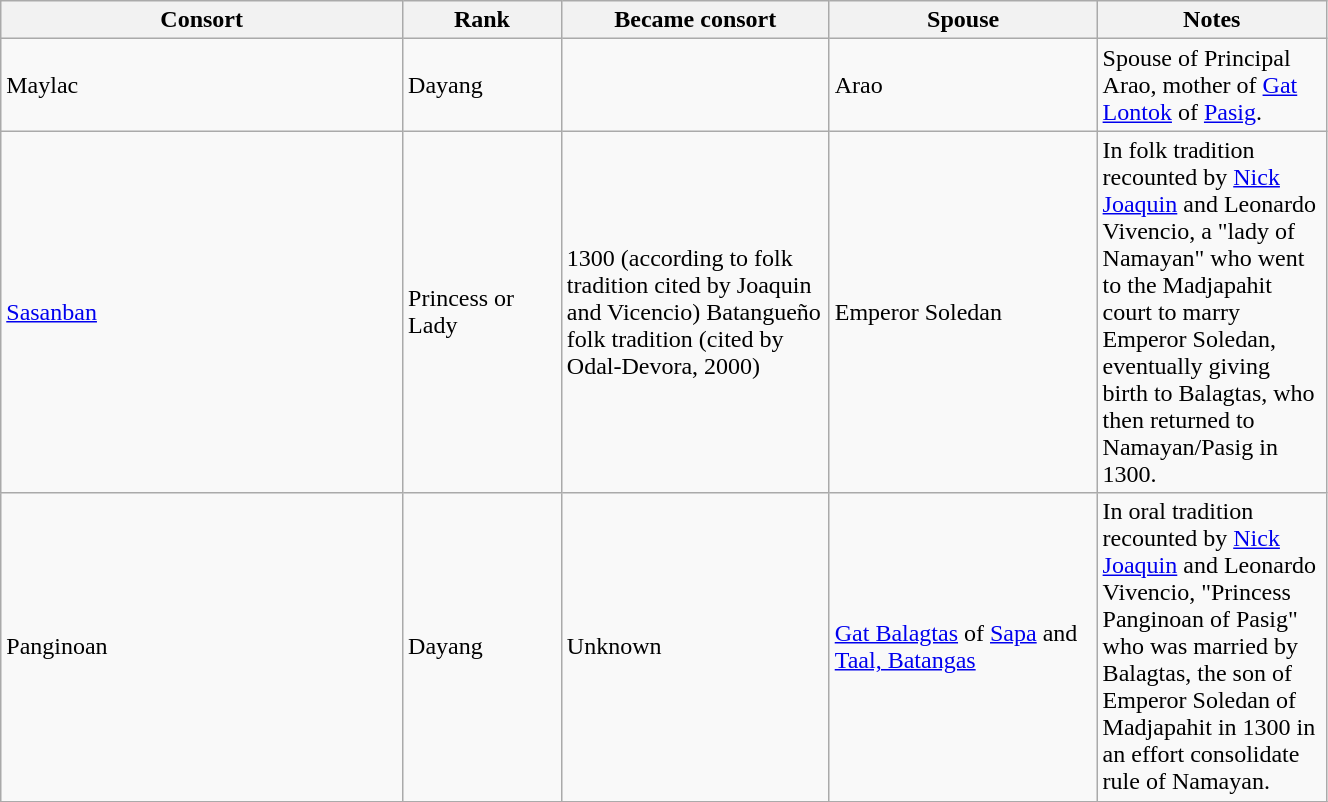<table style="width:70%;" class="wikitable">
<tr>
<th style="width:15%;">Consort</th>
<th style="width:5%;">Rank</th>
<th style="width:10%;">Became consort</th>
<th style="width:10%;">Spouse</th>
<th style="width:5%;">Notes</th>
</tr>
<tr>
<td>Maylac</td>
<td>Dayang</td>
<td></td>
<td>Arao</td>
<td>Spouse of Principal Arao, mother of <a href='#'>Gat Lontok</a> of <a href='#'>Pasig</a>.<strong><em></em></strong></td>
</tr>
<tr>
<td><a href='#'>Sasanban</a></td>
<td>Princess or Lady</td>
<td> 1300 (according to folk tradition cited by Joaquin and Vicencio) Batangueño folk tradition (cited by Odal-Devora, 2000)</td>
<td>Emperor Soledan</td>
<td>In folk tradition recounted by <a href='#'>Nick Joaquin</a> and Leonardo Vivencio, a "lady of Namayan" who went to the Madjapahit court to marry Emperor Soledan, eventually giving birth to Balagtas, who then returned to Namayan/Pasig in 1300.</td>
</tr>
<tr>
<td>Panginoan</td>
<td>Dayang</td>
<td>Unknown</td>
<td><a href='#'>Gat Balagtas</a> of <a href='#'>Sapa</a> and <a href='#'>Taal, Batangas</a></td>
<td>In oral tradition recounted by <a href='#'>Nick Joaquin</a> and Leonardo Vivencio, "Princess Panginoan of Pasig" who was married by Balagtas, the son of Emperor Soledan of Madjapahit in 1300 in an effort consolidate rule of Namayan.</td>
</tr>
<tr>
</tr>
</table>
